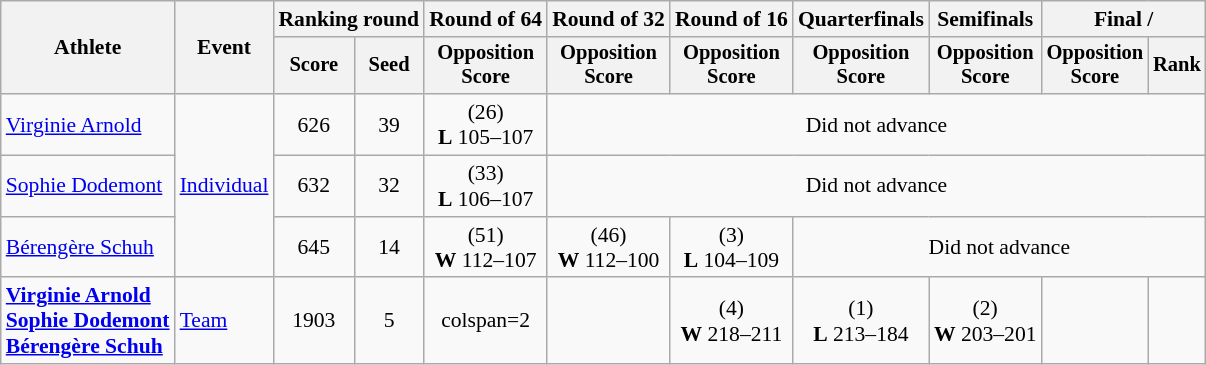<table class="wikitable" style="font-size:90%">
<tr>
<th rowspan="2">Athlete</th>
<th rowspan="2">Event</th>
<th colspan="2">Ranking round</th>
<th>Round of 64</th>
<th>Round of 32</th>
<th>Round of 16</th>
<th>Quarterfinals</th>
<th>Semifinals</th>
<th colspan="2">Final / </th>
</tr>
<tr style="font-size:95%">
<th>Score</th>
<th>Seed</th>
<th>Opposition<br>Score</th>
<th>Opposition<br>Score</th>
<th>Opposition<br>Score</th>
<th>Opposition<br>Score</th>
<th>Opposition<br>Score</th>
<th>Opposition<br>Score</th>
<th>Rank</th>
</tr>
<tr align=center>
<td align=left><a href='#'>Virginie Arnold</a></td>
<td align=left rowspan=3><a href='#'>Individual</a></td>
<td>626</td>
<td>39</td>
<td> (26)<br><strong>L</strong> 105–107</td>
<td colspan=6>Did not advance</td>
</tr>
<tr align=center>
<td align=left><a href='#'>Sophie Dodemont</a></td>
<td>632</td>
<td>32</td>
<td> (33)<br><strong>L</strong> 106–107</td>
<td colspan=6>Did not advance</td>
</tr>
<tr align=center>
<td align=left><a href='#'>Bérengère Schuh</a></td>
<td>645</td>
<td>14</td>
<td> (51)<br><strong>W</strong> 112–107</td>
<td> (46)<br><strong>W</strong> 112–100</td>
<td> (3)<br><strong>L</strong> 104–109</td>
<td colspan=4>Did not advance</td>
</tr>
<tr align=center>
<td align=left><strong><a href='#'>Virginie Arnold</a><br><a href='#'>Sophie Dodemont</a><br><a href='#'>Bérengère Schuh</a></strong></td>
<td align=left><a href='#'>Team</a></td>
<td>1903</td>
<td>5</td>
<td>colspan=2 </td>
<td></td>
<td> (4)<br><strong>W</strong> 218–211</td>
<td> (1)<br><strong>L</strong> 213–184</td>
<td> (2)<br><strong>W</strong> 203–201</td>
<td></td>
</tr>
</table>
